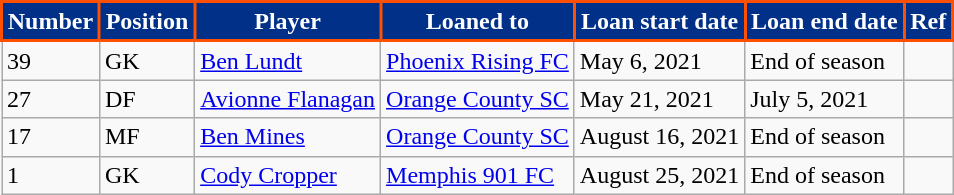<table class="wikitable sortable" style="text-align:left; font-size:100%;">
<tr>
<th style="background:#003087; color:#FFFFFF; border:2px solid #FE5000;" scope="col">Number</th>
<th style="background:#003087; color:#FFFFFF; border:2px solid #FE5000;" scope="col">Position</th>
<th style="background:#003087; color:#FFFFFF; border:2px solid #FE5000;" scope="col">Player</th>
<th style="background:#003087; color:#FFFFFF; border:2px solid #FE5000;" scope="col">Loaned to</th>
<th style="background:#003087; color:#FFFFFF; border:2px solid #FE5000;" scope="col">Loan start date</th>
<th style="background:#003087; color:#FFFFFF; border:2px solid #FE5000;" scope="col">Loan end date</th>
<th style="background:#003087; color:#FFFFFF; border:2px solid #FE5000;" scope="col">Ref</th>
</tr>
<tr>
<td>39</td>
<td>GK</td>
<td> <a href='#'>Ben Lundt</a></td>
<td> <a href='#'>Phoenix Rising FC</a></td>
<td>May 6, 2021</td>
<td>End of season</td>
<td></td>
</tr>
<tr>
<td>27</td>
<td>DF</td>
<td> <a href='#'>Avionne Flanagan</a></td>
<td> <a href='#'>Orange County SC</a></td>
<td>May 21, 2021</td>
<td>July 5, 2021</td>
<td></td>
</tr>
<tr>
<td>17</td>
<td>MF</td>
<td> <a href='#'>Ben Mines</a></td>
<td> <a href='#'>Orange County SC</a></td>
<td>August 16, 2021</td>
<td>End of season</td>
<td></td>
</tr>
<tr>
<td>1</td>
<td>GK</td>
<td> <a href='#'>Cody Cropper</a></td>
<td> <a href='#'>Memphis 901 FC</a></td>
<td>August 25, 2021</td>
<td>End of season</td>
<td></td>
</tr>
</table>
